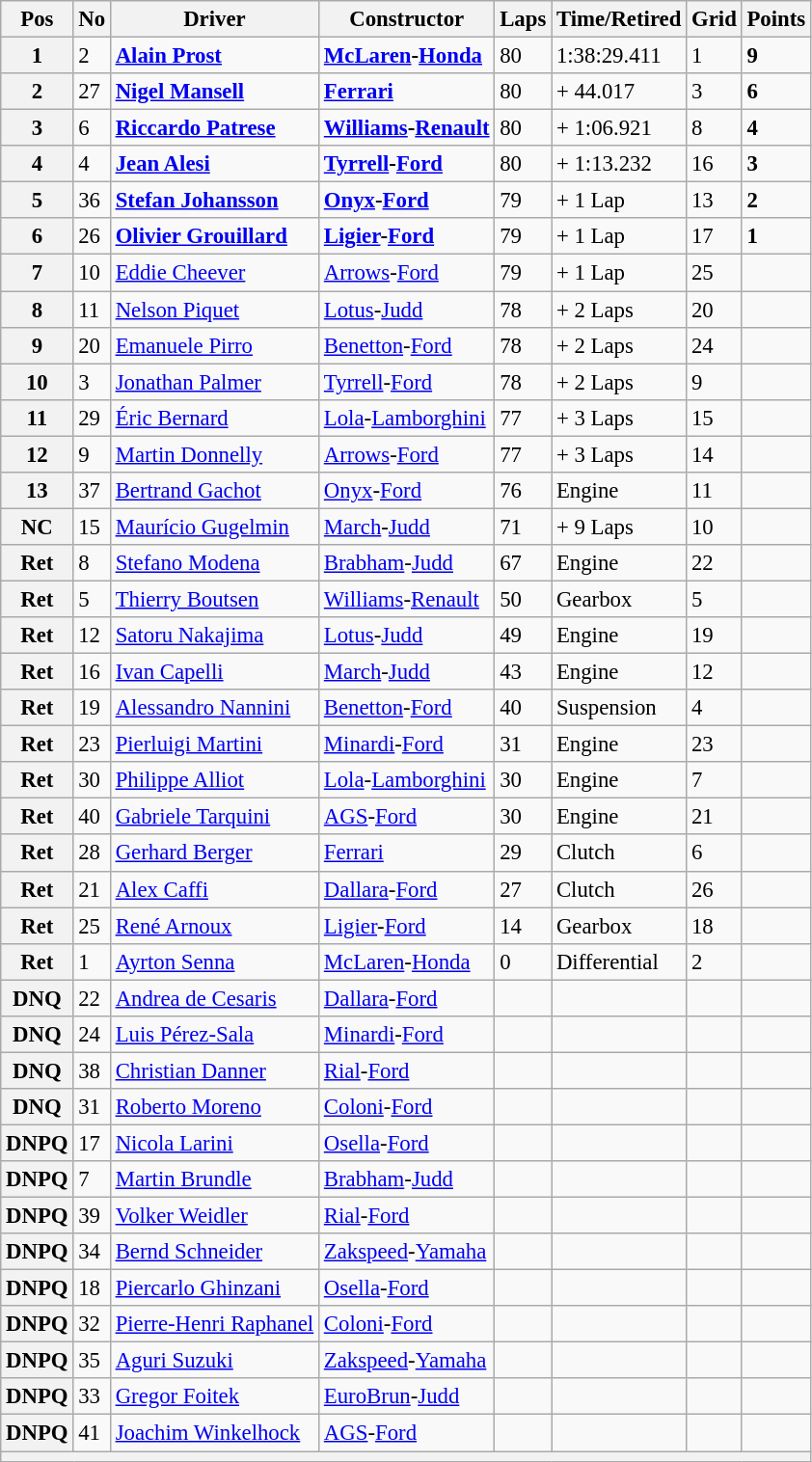<table class="wikitable sortable" style="font-size: 95%;">
<tr>
<th>Pos</th>
<th>No</th>
<th>Driver</th>
<th>Constructor</th>
<th>Laps</th>
<th>Time/Retired</th>
<th>Grid</th>
<th>Points</th>
</tr>
<tr>
<th>1</th>
<td>2</td>
<td> <strong><a href='#'>Alain Prost</a></strong></td>
<td><strong><a href='#'>McLaren</a>-<a href='#'>Honda</a></strong></td>
<td>80</td>
<td>1:38:29.411</td>
<td>1</td>
<td><strong>9</strong></td>
</tr>
<tr>
<th>2</th>
<td>27</td>
<td> <strong><a href='#'>Nigel Mansell</a></strong></td>
<td><strong><a href='#'>Ferrari</a></strong></td>
<td>80</td>
<td>+ 44.017</td>
<td>3</td>
<td><strong>6</strong></td>
</tr>
<tr>
<th>3</th>
<td>6</td>
<td> <strong><a href='#'>Riccardo Patrese</a></strong></td>
<td><strong><a href='#'>Williams</a>-<a href='#'>Renault</a></strong></td>
<td>80</td>
<td>+ 1:06.921</td>
<td>8</td>
<td><strong>4</strong></td>
</tr>
<tr>
<th>4</th>
<td>4</td>
<td> <strong><a href='#'>Jean Alesi</a></strong></td>
<td><strong><a href='#'>Tyrrell</a>-<a href='#'>Ford</a></strong></td>
<td>80</td>
<td>+ 1:13.232</td>
<td>16</td>
<td><strong>3</strong></td>
</tr>
<tr>
<th>5</th>
<td>36</td>
<td> <strong><a href='#'>Stefan Johansson</a></strong></td>
<td><strong><a href='#'>Onyx</a>-<a href='#'>Ford</a></strong></td>
<td>79</td>
<td>+ 1 Lap</td>
<td>13</td>
<td><strong>2</strong></td>
</tr>
<tr>
<th>6</th>
<td>26</td>
<td> <strong><a href='#'>Olivier Grouillard</a></strong></td>
<td><strong><a href='#'>Ligier</a>-<a href='#'>Ford</a></strong></td>
<td>79</td>
<td>+ 1 Lap</td>
<td>17</td>
<td><strong>1</strong></td>
</tr>
<tr>
<th>7</th>
<td>10</td>
<td> <a href='#'>Eddie Cheever</a></td>
<td><a href='#'>Arrows</a>-<a href='#'>Ford</a></td>
<td>79</td>
<td>+ 1 Lap</td>
<td>25</td>
<td> </td>
</tr>
<tr>
<th>8</th>
<td>11</td>
<td> <a href='#'>Nelson Piquet</a></td>
<td><a href='#'>Lotus</a>-<a href='#'>Judd</a></td>
<td>78</td>
<td>+ 2 Laps</td>
<td>20</td>
<td> </td>
</tr>
<tr>
<th>9</th>
<td>20</td>
<td> <a href='#'>Emanuele Pirro</a></td>
<td><a href='#'>Benetton</a>-<a href='#'>Ford</a></td>
<td>78</td>
<td>+ 2 Laps</td>
<td>24</td>
<td> </td>
</tr>
<tr>
<th>10</th>
<td>3</td>
<td> <a href='#'>Jonathan Palmer</a></td>
<td><a href='#'>Tyrrell</a>-<a href='#'>Ford</a></td>
<td>78</td>
<td>+ 2 Laps</td>
<td>9</td>
<td> </td>
</tr>
<tr>
<th>11</th>
<td>29</td>
<td> <a href='#'>Éric Bernard</a></td>
<td><a href='#'>Lola</a>-<a href='#'>Lamborghini</a></td>
<td>77</td>
<td>+ 3 Laps</td>
<td>15</td>
<td> </td>
</tr>
<tr>
<th>12</th>
<td>9</td>
<td> <a href='#'>Martin Donnelly</a></td>
<td><a href='#'>Arrows</a>-<a href='#'>Ford</a></td>
<td>77</td>
<td>+ 3 Laps</td>
<td>14</td>
<td> </td>
</tr>
<tr>
<th>13</th>
<td>37</td>
<td> <a href='#'>Bertrand Gachot</a></td>
<td><a href='#'>Onyx</a>-<a href='#'>Ford</a></td>
<td>76</td>
<td>Engine</td>
<td>11</td>
<td> </td>
</tr>
<tr>
<th>NC</th>
<td>15</td>
<td> <a href='#'>Maurício Gugelmin</a></td>
<td><a href='#'>March</a>-<a href='#'>Judd</a></td>
<td>71</td>
<td>+ 9 Laps</td>
<td>10</td>
<td> </td>
</tr>
<tr>
<th>Ret</th>
<td>8</td>
<td> <a href='#'>Stefano Modena</a></td>
<td><a href='#'>Brabham</a>-<a href='#'>Judd</a></td>
<td>67</td>
<td>Engine</td>
<td>22</td>
<td> </td>
</tr>
<tr>
<th>Ret</th>
<td>5</td>
<td> <a href='#'>Thierry Boutsen</a></td>
<td><a href='#'>Williams</a>-<a href='#'>Renault</a></td>
<td>50</td>
<td>Gearbox</td>
<td>5</td>
<td> </td>
</tr>
<tr>
<th>Ret</th>
<td>12</td>
<td> <a href='#'>Satoru Nakajima</a></td>
<td><a href='#'>Lotus</a>-<a href='#'>Judd</a></td>
<td>49</td>
<td>Engine</td>
<td>19</td>
<td> </td>
</tr>
<tr>
<th>Ret</th>
<td>16</td>
<td> <a href='#'>Ivan Capelli</a></td>
<td><a href='#'>March</a>-<a href='#'>Judd</a></td>
<td>43</td>
<td>Engine</td>
<td>12</td>
<td> </td>
</tr>
<tr>
<th>Ret</th>
<td>19</td>
<td> <a href='#'>Alessandro Nannini</a></td>
<td><a href='#'>Benetton</a>-<a href='#'>Ford</a></td>
<td>40</td>
<td>Suspension</td>
<td>4</td>
<td> </td>
</tr>
<tr>
<th>Ret</th>
<td>23</td>
<td> <a href='#'>Pierluigi Martini</a></td>
<td><a href='#'>Minardi</a>-<a href='#'>Ford</a></td>
<td>31</td>
<td>Engine</td>
<td>23</td>
<td> </td>
</tr>
<tr>
<th>Ret</th>
<td>30</td>
<td> <a href='#'>Philippe Alliot</a></td>
<td><a href='#'>Lola</a>-<a href='#'>Lamborghini</a></td>
<td>30</td>
<td>Engine</td>
<td>7</td>
<td> </td>
</tr>
<tr>
<th>Ret</th>
<td>40</td>
<td> <a href='#'>Gabriele Tarquini</a></td>
<td><a href='#'>AGS</a>-<a href='#'>Ford</a></td>
<td>30</td>
<td>Engine</td>
<td>21</td>
<td> </td>
</tr>
<tr>
<th>Ret</th>
<td>28</td>
<td> <a href='#'>Gerhard Berger</a></td>
<td><a href='#'>Ferrari</a></td>
<td>29</td>
<td>Clutch</td>
<td>6</td>
<td> </td>
</tr>
<tr>
<th>Ret</th>
<td>21</td>
<td> <a href='#'>Alex Caffi</a></td>
<td><a href='#'>Dallara</a>-<a href='#'>Ford</a></td>
<td>27</td>
<td>Clutch</td>
<td>26</td>
<td> </td>
</tr>
<tr>
<th>Ret</th>
<td>25</td>
<td> <a href='#'>René Arnoux</a></td>
<td><a href='#'>Ligier</a>-<a href='#'>Ford</a></td>
<td>14</td>
<td>Gearbox</td>
<td>18</td>
<td> </td>
</tr>
<tr>
<th>Ret</th>
<td>1</td>
<td> <a href='#'>Ayrton Senna</a></td>
<td><a href='#'>McLaren</a>-<a href='#'>Honda</a></td>
<td>0</td>
<td>Differential</td>
<td>2</td>
<td> </td>
</tr>
<tr>
<th>DNQ</th>
<td>22</td>
<td> <a href='#'>Andrea de Cesaris</a></td>
<td><a href='#'>Dallara</a>-<a href='#'>Ford</a></td>
<td> </td>
<td></td>
<td></td>
<td> </td>
</tr>
<tr>
<th>DNQ</th>
<td>24</td>
<td> <a href='#'>Luis Pérez-Sala</a></td>
<td><a href='#'>Minardi</a>-<a href='#'>Ford</a></td>
<td> </td>
<td></td>
<td></td>
<td> </td>
</tr>
<tr>
<th>DNQ</th>
<td>38</td>
<td> <a href='#'>Christian Danner</a></td>
<td><a href='#'>Rial</a>-<a href='#'>Ford</a></td>
<td> </td>
<td></td>
<td></td>
<td> </td>
</tr>
<tr>
<th>DNQ</th>
<td>31</td>
<td> <a href='#'>Roberto Moreno</a></td>
<td><a href='#'>Coloni</a>-<a href='#'>Ford</a></td>
<td> </td>
<td></td>
<td></td>
<td> </td>
</tr>
<tr>
<th>DNPQ</th>
<td>17</td>
<td> <a href='#'>Nicola Larini</a></td>
<td><a href='#'>Osella</a>-<a href='#'>Ford</a></td>
<td> </td>
<td></td>
<td></td>
<td> </td>
</tr>
<tr>
<th>DNPQ</th>
<td>7</td>
<td> <a href='#'>Martin Brundle</a></td>
<td><a href='#'>Brabham</a>-<a href='#'>Judd</a></td>
<td> </td>
<td></td>
<td></td>
<td> </td>
</tr>
<tr>
<th>DNPQ</th>
<td>39</td>
<td> <a href='#'>Volker Weidler</a></td>
<td><a href='#'>Rial</a>-<a href='#'>Ford</a></td>
<td> </td>
<td></td>
<td></td>
<td> </td>
</tr>
<tr>
<th>DNPQ</th>
<td>34</td>
<td> <a href='#'>Bernd Schneider</a></td>
<td><a href='#'>Zakspeed</a>-<a href='#'>Yamaha</a></td>
<td> </td>
<td></td>
<td></td>
<td> </td>
</tr>
<tr>
<th>DNPQ</th>
<td>18</td>
<td> <a href='#'>Piercarlo Ghinzani</a></td>
<td><a href='#'>Osella</a>-<a href='#'>Ford</a></td>
<td> </td>
<td></td>
<td></td>
<td> </td>
</tr>
<tr>
<th>DNPQ</th>
<td>32</td>
<td> <a href='#'>Pierre-Henri Raphanel</a></td>
<td><a href='#'>Coloni</a>-<a href='#'>Ford</a></td>
<td> </td>
<td></td>
<td></td>
<td> </td>
</tr>
<tr>
<th>DNPQ</th>
<td>35</td>
<td> <a href='#'>Aguri Suzuki</a></td>
<td><a href='#'>Zakspeed</a>-<a href='#'>Yamaha</a></td>
<td> </td>
<td></td>
<td></td>
<td> </td>
</tr>
<tr>
<th>DNPQ</th>
<td>33</td>
<td> <a href='#'>Gregor Foitek</a></td>
<td><a href='#'>EuroBrun</a>-<a href='#'>Judd</a></td>
<td> </td>
<td></td>
<td></td>
<td> </td>
</tr>
<tr>
<th>DNPQ</th>
<td>41</td>
<td> <a href='#'>Joachim Winkelhock</a></td>
<td><a href='#'>AGS</a>-<a href='#'>Ford</a></td>
<td> </td>
<td></td>
<td></td>
<td> </td>
</tr>
<tr>
<th colspan="8"></th>
</tr>
</table>
